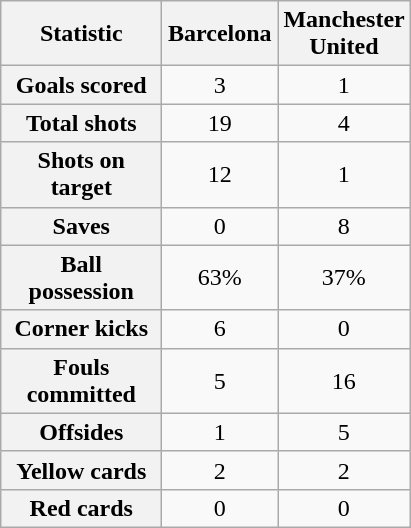<table class="wikitable plainrowheaders" style="text-align:center">
<tr>
<th scope="col" style="width:100px">Statistic</th>
<th scope="col" style="width:70px">Barcelona</th>
<th scope="col" style="width:70px">Manchester United</th>
</tr>
<tr>
<th scope=row>Goals scored</th>
<td>3</td>
<td>1</td>
</tr>
<tr>
<th scope=row>Total shots</th>
<td>19</td>
<td>4</td>
</tr>
<tr>
<th scope=row>Shots on target</th>
<td>12</td>
<td>1</td>
</tr>
<tr>
<th scope=row>Saves</th>
<td>0</td>
<td>8</td>
</tr>
<tr>
<th scope=row>Ball possession</th>
<td>63%</td>
<td>37%</td>
</tr>
<tr>
<th scope=row>Corner kicks</th>
<td>6</td>
<td>0</td>
</tr>
<tr>
<th scope=row>Fouls committed</th>
<td>5</td>
<td>16</td>
</tr>
<tr>
<th scope=row>Offsides</th>
<td>1</td>
<td>5</td>
</tr>
<tr>
<th scope=row>Yellow cards</th>
<td>2</td>
<td>2</td>
</tr>
<tr>
<th scope=row>Red cards</th>
<td>0</td>
<td>0</td>
</tr>
</table>
